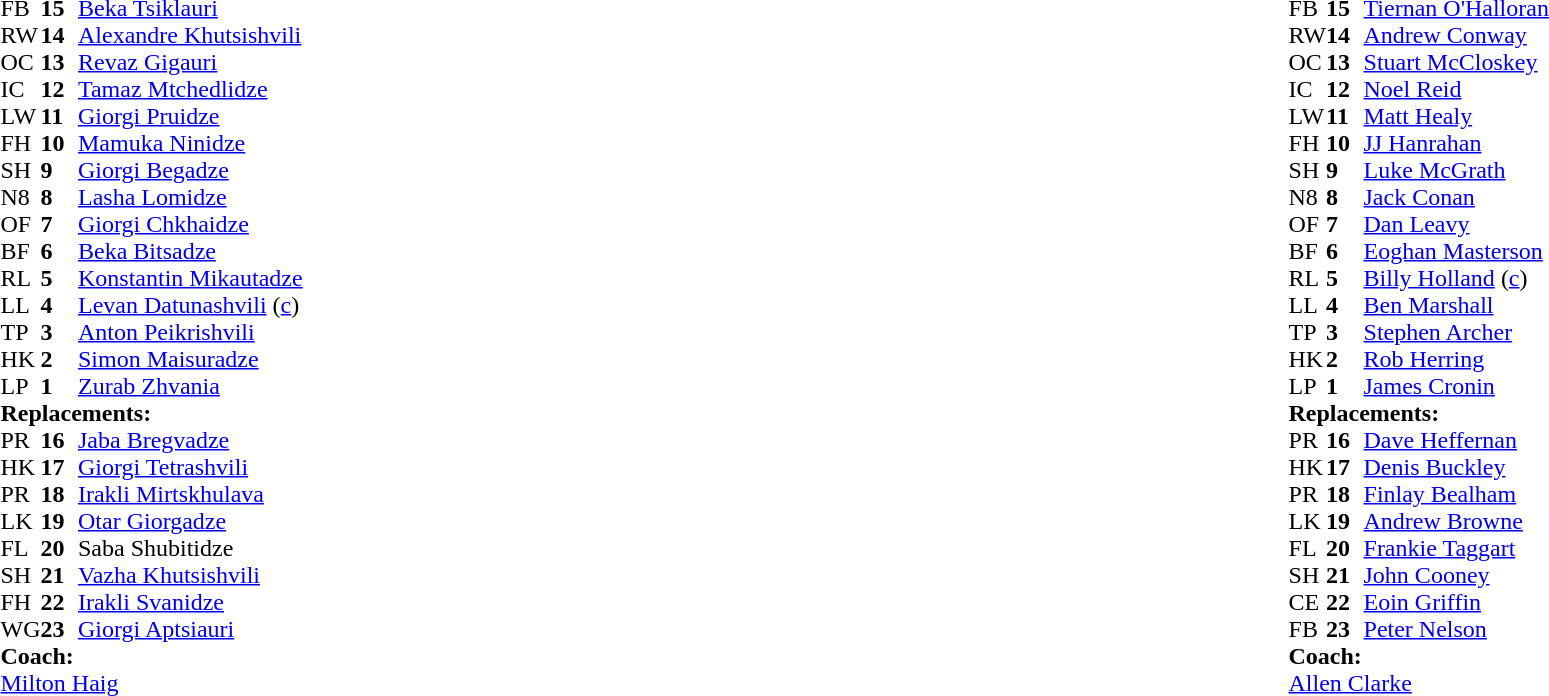<table style="width:100%">
<tr>
<td style="vertical-align:top; width:50%"><br><table cellspacing="0" cellpadding="0">
<tr>
<th width="25"></th>
<th width="25"></th>
</tr>
<tr>
<td>FB</td>
<td><strong>15</strong></td>
<td><a href='#'>Beka Tsiklauri</a></td>
</tr>
<tr>
<td>RW</td>
<td><strong>14</strong></td>
<td><a href='#'>Alexandre Khutsishvili</a></td>
<td></td>
</tr>
<tr>
<td>OC</td>
<td><strong>13</strong></td>
<td><a href='#'>Revaz Gigauri</a></td>
</tr>
<tr>
<td>IC</td>
<td><strong>12</strong></td>
<td><a href='#'>Tamaz Mtchedlidze</a></td>
</tr>
<tr>
<td>LW</td>
<td><strong>11</strong></td>
<td><a href='#'>Giorgi Pruidze</a></td>
<td></td>
<td></td>
</tr>
<tr>
<td>FH</td>
<td><strong>10</strong></td>
<td><a href='#'>Mamuka Ninidze</a></td>
</tr>
<tr>
<td>SH</td>
<td><strong>9</strong></td>
<td><a href='#'>Giorgi Begadze</a></td>
<td></td>
<td></td>
</tr>
<tr>
<td>N8</td>
<td><strong>8</strong></td>
<td><a href='#'>Lasha Lomidze</a></td>
<td></td>
<td></td>
</tr>
<tr>
<td>OF</td>
<td><strong>7</strong></td>
<td><a href='#'>Giorgi Chkhaidze</a></td>
</tr>
<tr>
<td>BF</td>
<td><strong>6</strong></td>
<td><a href='#'>Beka Bitsadze</a></td>
</tr>
<tr>
<td>RL</td>
<td><strong>5</strong></td>
<td><a href='#'>Konstantin Mikautadze</a></td>
</tr>
<tr>
<td>LL</td>
<td><strong>4</strong></td>
<td><a href='#'>Levan Datunashvili</a> (<a href='#'>c</a>)</td>
<td></td>
<td></td>
</tr>
<tr>
<td>TP</td>
<td><strong>3</strong></td>
<td><a href='#'>Anton Peikrishvili</a></td>
<td></td>
<td></td>
</tr>
<tr>
<td>HK</td>
<td><strong>2</strong></td>
<td><a href='#'>Simon Maisuradze</a></td>
<td></td>
<td></td>
</tr>
<tr>
<td>LP</td>
<td><strong>1</strong></td>
<td><a href='#'>Zurab Zhvania</a></td>
<td></td>
<td></td>
</tr>
<tr>
<td colspan=3><strong>Replacements:</strong></td>
</tr>
<tr>
<td>PR</td>
<td><strong>16</strong></td>
<td><a href='#'>Jaba Bregvadze</a></td>
<td></td>
<td></td>
</tr>
<tr>
<td>HK</td>
<td><strong>17</strong></td>
<td><a href='#'>Giorgi Tetrashvili</a></td>
<td></td>
<td></td>
</tr>
<tr>
<td>PR</td>
<td><strong>18</strong></td>
<td><a href='#'>Irakli Mirtskhulava</a></td>
<td></td>
<td></td>
</tr>
<tr>
<td>LK</td>
<td><strong>19</strong></td>
<td><a href='#'>Otar Giorgadze</a></td>
<td></td>
<td></td>
</tr>
<tr>
<td>FL</td>
<td><strong>20</strong></td>
<td>Saba Shubitidze</td>
<td></td>
<td></td>
</tr>
<tr>
<td>SH</td>
<td><strong>21</strong></td>
<td><a href='#'>Vazha Khutsishvili</a></td>
<td></td>
<td></td>
</tr>
<tr>
<td>FH</td>
<td><strong>22</strong></td>
<td><a href='#'>Irakli Svanidze</a></td>
<td></td>
<td></td>
</tr>
<tr>
<td>WG</td>
<td><strong>23</strong></td>
<td><a href='#'>Giorgi Aptsiauri</a></td>
</tr>
<tr>
<td colspan=3><strong>Coach:</strong></td>
</tr>
<tr>
<td colspan="4"> <a href='#'>Milton Haig</a></td>
</tr>
</table>
</td>
<td style="vertical-align:top"></td>
<td style="vertical-align:top; width:50%"><br><table cellspacing="0" cellpadding="0" style="margin:auto">
<tr>
<th width="25"></th>
<th width="25"></th>
</tr>
<tr>
<td>FB</td>
<td><strong>15</strong></td>
<td><a href='#'>Tiernan O'Halloran</a></td>
</tr>
<tr>
<td>RW</td>
<td><strong>14</strong></td>
<td><a href='#'>Andrew Conway</a></td>
</tr>
<tr>
<td>OC</td>
<td><strong>13</strong></td>
<td><a href='#'>Stuart McCloskey</a></td>
</tr>
<tr>
<td>IC</td>
<td><strong>12</strong></td>
<td><a href='#'>Noel Reid</a></td>
<td></td>
<td></td>
</tr>
<tr>
<td>LW</td>
<td><strong>11</strong></td>
<td><a href='#'>Matt Healy</a></td>
</tr>
<tr>
<td>FH</td>
<td><strong>10</strong></td>
<td><a href='#'>JJ Hanrahan</a></td>
</tr>
<tr>
<td>SH</td>
<td><strong>9</strong></td>
<td><a href='#'>Luke McGrath</a></td>
</tr>
<tr>
<td>N8</td>
<td><strong>8</strong></td>
<td><a href='#'>Jack Conan</a></td>
</tr>
<tr>
<td>OF</td>
<td><strong>7</strong></td>
<td><a href='#'>Dan Leavy</a></td>
</tr>
<tr>
<td>BF</td>
<td><strong>6</strong></td>
<td><a href='#'>Eoghan Masterson</a></td>
</tr>
<tr>
<td>RL</td>
<td><strong>5</strong></td>
<td><a href='#'>Billy Holland</a> (<a href='#'>c</a>)</td>
<td></td>
<td></td>
</tr>
<tr>
<td>LL</td>
<td><strong>4</strong></td>
<td><a href='#'>Ben Marshall</a></td>
</tr>
<tr>
<td>TP</td>
<td><strong>3</strong></td>
<td><a href='#'>Stephen Archer</a></td>
<td></td>
<td></td>
</tr>
<tr>
<td>HK</td>
<td><strong>2</strong></td>
<td><a href='#'>Rob Herring</a></td>
<td></td>
<td></td>
</tr>
<tr>
<td>LP</td>
<td><strong>1</strong></td>
<td><a href='#'>James Cronin</a></td>
</tr>
<tr>
<td colspan=3><strong>Replacements:</strong></td>
</tr>
<tr>
<td>PR</td>
<td><strong>16</strong></td>
<td><a href='#'>Dave Heffernan</a></td>
<td></td>
<td></td>
</tr>
<tr>
<td>HK</td>
<td><strong>17</strong></td>
<td><a href='#'>Denis Buckley</a></td>
</tr>
<tr>
<td>PR</td>
<td><strong>18</strong></td>
<td><a href='#'>Finlay Bealham</a></td>
<td></td>
<td></td>
</tr>
<tr>
<td>LK</td>
<td><strong>19</strong></td>
<td><a href='#'>Andrew Browne</a></td>
<td></td>
<td></td>
</tr>
<tr>
<td>FL</td>
<td><strong>20</strong></td>
<td><a href='#'>Frankie Taggart</a></td>
</tr>
<tr>
<td>SH</td>
<td><strong>21</strong></td>
<td><a href='#'>John Cooney</a></td>
</tr>
<tr>
<td>CE</td>
<td><strong>22</strong></td>
<td><a href='#'>Eoin Griffin</a></td>
<td></td>
<td></td>
</tr>
<tr>
<td>FB</td>
<td><strong>23</strong></td>
<td><a href='#'>Peter Nelson</a></td>
</tr>
<tr>
<td colspan=3><strong>Coach:</strong></td>
</tr>
<tr>
<td colspan="4"> <a href='#'>Allen Clarke</a></td>
</tr>
</table>
</td>
</tr>
</table>
